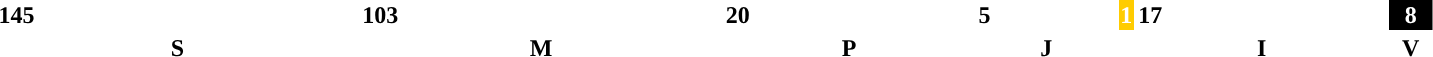<table style="width:76%">
<tr>
<td scope="row" colspan="6" style="text-align:center"></td>
</tr>
<tr>
<td scope="row" style="background:"><strong>145</strong></td>
<td style="background:"><strong>103</strong></td>
<td style="background:"><strong>20</strong></td>
<td style="background:"><strong>5</strong></td>
<td style="background:#FFCC00; width:0.3%; text-align:center; color:white"><strong>1</strong></td>
<td style="background:"><strong>17</strong></td>
<td style="background:#000000; width:3.0%; text-align:center; color:white"><strong>8</strong></td>
</tr>
<tr>
<td scope="row" style="text-align:center; color:"><strong>S</strong></td>
<td style="text-align:center; color:"><strong>M</strong></td>
<td style="text-align:center; color:"><strong>P</strong></td>
<td style="text-align:center; color:"><strong>J</strong></td>
<td style="text-align:center; color:#FFCC00"></td>
<td style="text-align:center; color:"><strong>I</strong></td>
<td style="text-align:center; color:#000000"><strong>V</strong></td>
</tr>
</table>
